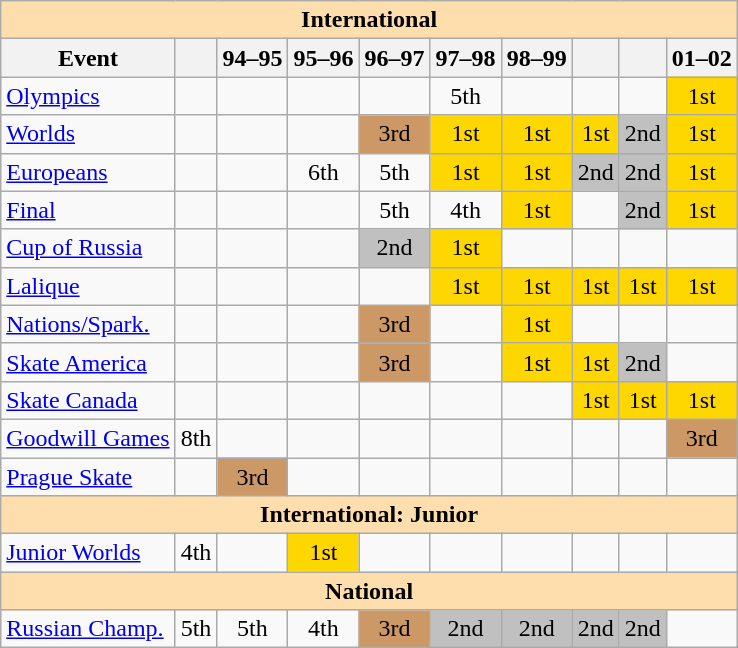<table class="wikitable" style="text-align:center">
<tr>
<th colspan="10" style="background-color:#ffdead;">International</th>
</tr>
<tr>
<th>Event</th>
<th></th>
<th>94–95</th>
<th>95–96</th>
<th>96–97</th>
<th>97–98</th>
<th>98–99</th>
<th></th>
<th></th>
<th>01–02</th>
</tr>
<tr>
<td align=left><a href='#'>Olympics</a></td>
<td></td>
<td></td>
<td></td>
<td></td>
<td>5th</td>
<td></td>
<td></td>
<td></td>
<td bgcolor=gold>1st</td>
</tr>
<tr>
<td align=left><a href='#'>Worlds</a></td>
<td></td>
<td></td>
<td></td>
<td bgcolor=cc9966>3rd</td>
<td bgcolor=gold>1st</td>
<td bgcolor=gold>1st</td>
<td bgcolor=gold>1st</td>
<td bgcolor=silver>2nd</td>
<td bgcolor=gold>1st</td>
</tr>
<tr>
<td align=left><a href='#'>Europeans</a></td>
<td></td>
<td></td>
<td>6th</td>
<td>5th</td>
<td bgcolor=gold>1st</td>
<td bgcolor=gold>1st</td>
<td bgcolor=silver>2nd</td>
<td bgcolor=silver>2nd</td>
<td bgcolor=gold>1st</td>
</tr>
<tr>
<td align=left> <a href='#'>Final</a></td>
<td></td>
<td></td>
<td></td>
<td>5th</td>
<td>4th</td>
<td bgcolor=gold>1st</td>
<td></td>
<td bgcolor=silver>2nd</td>
<td bgcolor=gold>1st</td>
</tr>
<tr>
<td align=left> <a href='#'>Cup of Russia</a></td>
<td></td>
<td></td>
<td></td>
<td bgcolor=silver>2nd</td>
<td bgcolor=gold>1st</td>
<td></td>
<td></td>
<td></td>
<td></td>
</tr>
<tr>
<td align=left> <a href='#'>Lalique</a></td>
<td></td>
<td></td>
<td></td>
<td></td>
<td bgcolor=gold>1st</td>
<td bgcolor=gold>1st</td>
<td bgcolor=gold>1st</td>
<td bgcolor=gold>1st</td>
<td bgcolor=gold>1st</td>
</tr>
<tr>
<td align=left> <a href='#'>Nations/Spark.</a></td>
<td></td>
<td></td>
<td></td>
<td bgcolor=cc9966>3rd</td>
<td></td>
<td bgcolor=gold>1st</td>
<td></td>
<td></td>
<td></td>
</tr>
<tr>
<td align=left> <a href='#'>Skate America</a></td>
<td></td>
<td></td>
<td></td>
<td bgcolor=cc9966>3rd</td>
<td></td>
<td bgcolor=gold>1st</td>
<td bgcolor=gold>1st</td>
<td bgcolor=silver>2nd</td>
<td></td>
</tr>
<tr>
<td align=left> <a href='#'>Skate Canada</a></td>
<td></td>
<td></td>
<td></td>
<td></td>
<td></td>
<td></td>
<td bgcolor=gold>1st</td>
<td bgcolor=gold>1st</td>
<td bgcolor=gold>1st</td>
</tr>
<tr>
<td align=left><a href='#'>Goodwill Games</a></td>
<td>8th</td>
<td></td>
<td></td>
<td></td>
<td></td>
<td></td>
<td></td>
<td></td>
<td bgcolor=cc9966>3rd</td>
</tr>
<tr>
<td align=left><a href='#'>Prague Skate</a></td>
<td></td>
<td bgcolor=cc9966>3rd</td>
<td></td>
<td></td>
<td></td>
<td></td>
<td></td>
<td></td>
<td></td>
</tr>
<tr>
<th colspan="10" style="background-color:#ffdead;">International: Junior</th>
</tr>
<tr>
<td align=left><a href='#'>Junior Worlds</a></td>
<td>4th</td>
<td></td>
<td bgcolor=gold>1st</td>
<td></td>
<td></td>
<td></td>
<td></td>
<td></td>
<td></td>
</tr>
<tr>
<th colspan="10" style="background-color:#ffdead;">National</th>
</tr>
<tr>
<td align=left><a href='#'>Russian Champ.</a></td>
<td>5th</td>
<td>5th</td>
<td>4th</td>
<td bgcolor=cc9966>3rd</td>
<td bgcolor=silver>2nd</td>
<td bgcolor=silver>2nd</td>
<td bgcolor=silver>2nd</td>
<td bgcolor=silver>2nd</td>
<td></td>
</tr>
</table>
